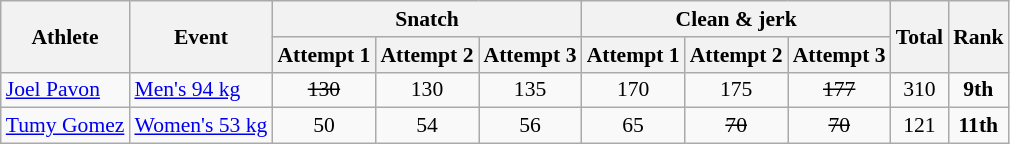<table class="wikitable" border="1" style="font-size:90%;">
<tr>
<th rowspan=2>Athlete</th>
<th rowspan=2>Event</th>
<th colspan=3>Snatch</th>
<th colspan=3>Clean & jerk</th>
<th rowspan=2>Total</th>
<th rowspan=2>Rank</th>
</tr>
<tr>
<th>Attempt 1</th>
<th>Attempt 2</th>
<th>Attempt 3</th>
<th>Attempt 1</th>
<th>Attempt 2</th>
<th>Attempt 3</th>
</tr>
<tr>
<td><a href='#'>Joel Pavon</a></td>
<td><a href='#'>Men's 94 kg</a></td>
<td align=center><del>130</del></td>
<td align=center>130</td>
<td align=center>135</td>
<td align=center>170</td>
<td align=center>175</td>
<td align=center><del>177</del></td>
<td align=center>310</td>
<td align=center><strong>9th</strong></td>
</tr>
<tr>
<td><a href='#'>Tumy Gomez</a></td>
<td><a href='#'>Women's 53 kg</a></td>
<td align=center>50</td>
<td align=center>54</td>
<td align=center>56</td>
<td align=center>65</td>
<td align=center><del>70</del></td>
<td align=center><del>70</del></td>
<td align=center>121</td>
<td align=center><strong>11th</strong></td>
</tr>
</table>
